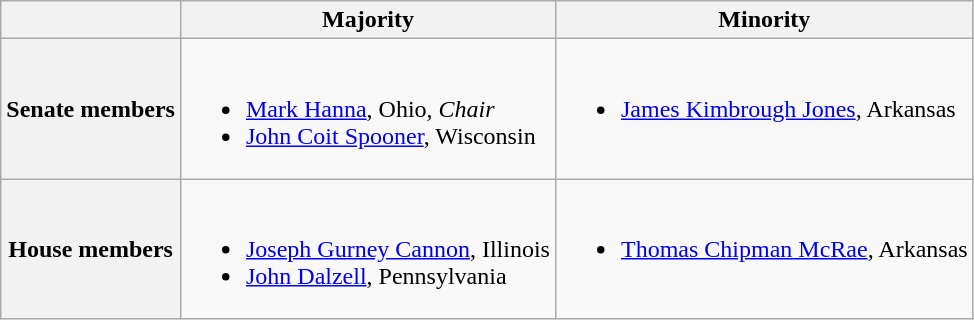<table class=wikitable>
<tr>
<th></th>
<th>Majority</th>
<th>Minority</th>
</tr>
<tr>
<th>Senate members</th>
<td valign="top" ><br><ul><li><a href='#'>Mark Hanna</a>, Ohio, <em>Chair</em></li><li><a href='#'>John Coit Spooner</a>, Wisconsin</li></ul></td>
<td valign="top" ><br><ul><li><a href='#'>James Kimbrough Jones</a>, Arkansas</li></ul></td>
</tr>
<tr>
<th>House members</th>
<td valign="top" ><br><ul><li><a href='#'>Joseph Gurney Cannon</a>, Illinois</li><li><a href='#'>John Dalzell</a>, Pennsylvania</li></ul></td>
<td valign="top" ><br><ul><li><a href='#'>Thomas Chipman McRae</a>, Arkansas</li></ul></td>
</tr>
</table>
